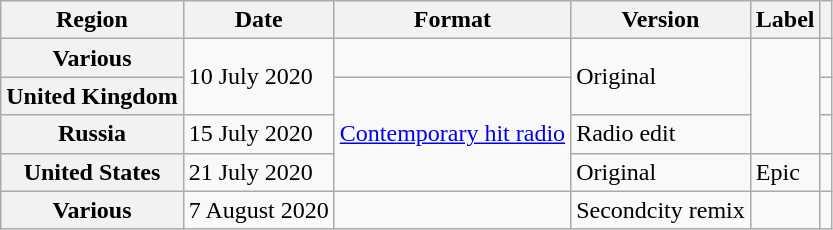<table class="wikitable plainrowheaders">
<tr>
<th scope="col">Region</th>
<th scope="col">Date</th>
<th scope="col">Format</th>
<th scope="col">Version</th>
<th scope="col">Label</th>
<th scope="col"></th>
</tr>
<tr>
<th scope="row">Various</th>
<td rowspan="2">10 July 2020</td>
<td></td>
<td rowspan="2">Original</td>
<td rowspan="3"></td>
<td></td>
</tr>
<tr>
<th scope="row">United Kingdom</th>
<td rowspan="3"><a href='#'>Contemporary hit radio</a></td>
<td></td>
</tr>
<tr>
<th scope="row">Russia</th>
<td>15 July 2020</td>
<td>Radio edit</td>
<td></td>
</tr>
<tr>
<th scope="row">United States</th>
<td>21 July 2020</td>
<td>Original</td>
<td>Epic</td>
<td></td>
</tr>
<tr>
<th scope="row">Various</th>
<td>7 August 2020</td>
<td></td>
<td>Secondcity remix</td>
<td></td>
<td></td>
</tr>
</table>
